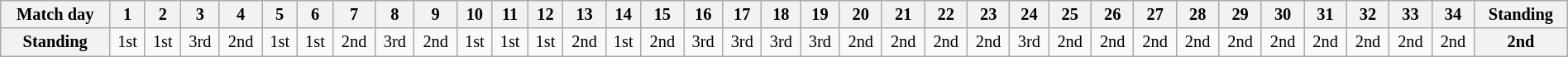<table class="wikitable" style="width:100%; font-size:85%;">
<tr valign=top>
<th align=center>Match day</th>
<th align=center>1</th>
<th align=center>2</th>
<th align=center>3</th>
<th align=center>4</th>
<th align=center>5</th>
<th align=center>6</th>
<th align=center>7</th>
<th align=center>8</th>
<th align=center>9</th>
<th align=center>10</th>
<th align=center>11</th>
<th align=center>12</th>
<th align=center>13</th>
<th align=center>14</th>
<th align=center>15</th>
<th align=center>16</th>
<th align=center>17</th>
<th align=center>18</th>
<th align=center>19</th>
<th align=center>20</th>
<th align=center>21</th>
<th align=center>22</th>
<th align=center>23</th>
<th align=center>24</th>
<th align=center>25</th>
<th align=center>26</th>
<th align=center>27</th>
<th align=center>28</th>
<th align=center>29</th>
<th align=center>30</th>
<th align=center>31</th>
<th align=center>32</th>
<th align=center>33</th>
<th align=center>34</th>
<th align=center><strong>Standing</strong></th>
</tr>
<tr>
<th align=center>Standing</th>
<td align=center>1st</td>
<td align=center>1st</td>
<td align=center>3rd</td>
<td align=center>2nd</td>
<td align=center>1st</td>
<td align=center>1st</td>
<td align=center>2nd</td>
<td align=center>3rd</td>
<td align=center>2nd</td>
<td align=center>1st</td>
<td align=center>1st</td>
<td align=center>1st</td>
<td align=center>2nd</td>
<td align=center>1st</td>
<td align=center>2nd</td>
<td align=center>3rd</td>
<td align=center>3rd</td>
<td align=center>3rd</td>
<td align=center>3rd</td>
<td align=center>2nd</td>
<td align=center>2nd</td>
<td align=center>2nd</td>
<td align=center>2nd</td>
<td align=center>3rd</td>
<td align=center>2nd</td>
<td align=center>2nd</td>
<td align=center>2nd</td>
<td align=center>2nd</td>
<td align=center>2nd</td>
<td align=center>2nd</td>
<td align=center>2nd</td>
<td align=center>2nd</td>
<td align=center>2nd</td>
<td align=center>2nd</td>
<th align=center><strong>2nd</strong></th>
</tr>
</table>
